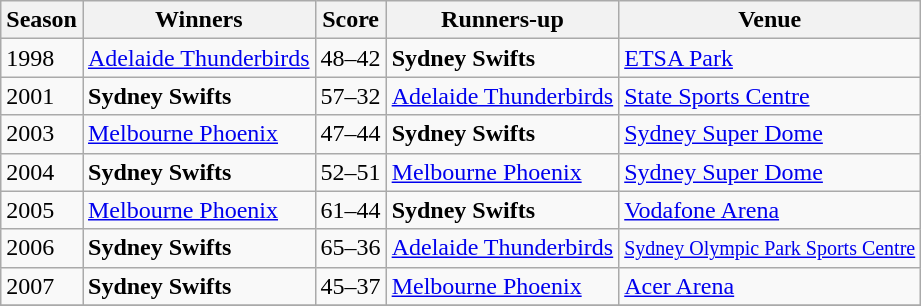<table class="wikitable collapsible">
<tr>
<th>Season</th>
<th>Winners</th>
<th>Score</th>
<th>Runners-up</th>
<th>Venue</th>
</tr>
<tr>
<td>1998</td>
<td><a href='#'>Adelaide Thunderbirds</a></td>
<td>48–42</td>
<td><strong>Sydney Swifts</strong></td>
<td><a href='#'>ETSA Park</a></td>
</tr>
<tr>
<td>2001</td>
<td><strong>Sydney Swifts</strong></td>
<td>57–32</td>
<td><a href='#'>Adelaide Thunderbirds</a></td>
<td><a href='#'>State Sports Centre</a></td>
</tr>
<tr>
<td>2003</td>
<td><a href='#'>Melbourne Phoenix</a></td>
<td>47–44</td>
<td><strong>Sydney Swifts</strong></td>
<td><a href='#'>Sydney Super Dome</a></td>
</tr>
<tr>
<td>2004</td>
<td><strong>Sydney Swifts</strong></td>
<td>52–51</td>
<td><a href='#'>Melbourne Phoenix</a></td>
<td><a href='#'>Sydney Super Dome</a></td>
</tr>
<tr>
<td>2005</td>
<td><a href='#'>Melbourne Phoenix</a></td>
<td>61–44</td>
<td><strong>Sydney Swifts</strong></td>
<td><a href='#'>Vodafone Arena</a></td>
</tr>
<tr>
<td>2006</td>
<td><strong>Sydney Swifts</strong></td>
<td>65–36</td>
<td><a href='#'>Adelaide Thunderbirds</a></td>
<td><small><a href='#'>Sydney Olympic Park Sports Centre</a></small></td>
</tr>
<tr>
<td>2007</td>
<td><strong>Sydney Swifts</strong></td>
<td>45–37</td>
<td><a href='#'>Melbourne Phoenix</a></td>
<td><a href='#'>Acer Arena</a></td>
</tr>
<tr>
</tr>
</table>
